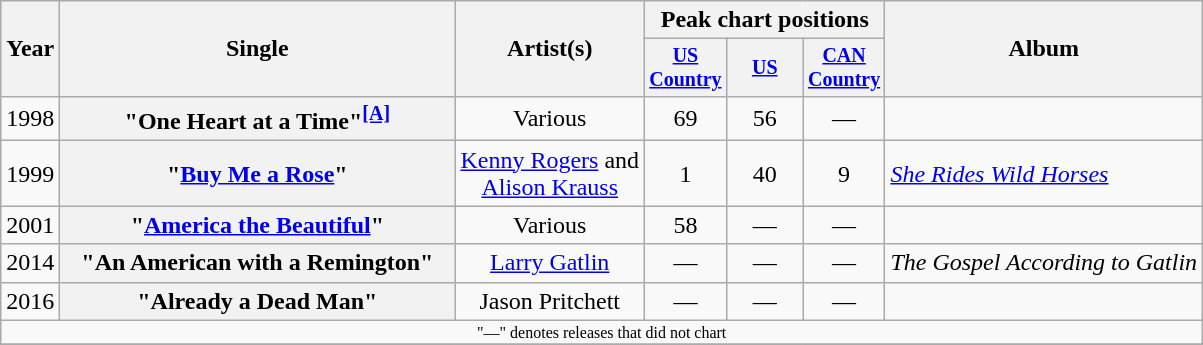<table class="wikitable plainrowheaders" style="text-align:center;">
<tr>
<th rowspan="2">Year</th>
<th rowspan="2" style="width:16em;">Single</th>
<th rowspan="2">Artist(s)</th>
<th colspan="3">Peak chart positions</th>
<th rowspan="2">Album</th>
</tr>
<tr style="font-size:smaller;">
<th width="45"><a href='#'>US Country</a><br></th>
<th width="45"><a href='#'>US</a><br></th>
<th width="45"><a href='#'>CAN Country</a><br></th>
</tr>
<tr>
<td>1998</td>
<th scope="row">"One Heart at a Time"<sup><span></span><a href='#'><strong>[A]</strong></a></sup></th>
<td>Various</td>
<td>69</td>
<td>56</td>
<td>—</td>
<td></td>
</tr>
<tr>
<td>1999</td>
<th scope="row">"<a href='#'>Buy Me a Rose</a>"</th>
<td><a href='#'>Kenny Rogers</a> and<br><a href='#'>Alison Krauss</a></td>
<td>1</td>
<td>40</td>
<td>9</td>
<td align="left"><em><a href='#'>She Rides Wild Horses</a></em></td>
</tr>
<tr>
<td>2001</td>
<th scope="row">"<a href='#'>America the Beautiful</a>"</th>
<td>Various</td>
<td>58</td>
<td>—</td>
<td>—</td>
<td></td>
</tr>
<tr>
<td>2014</td>
<th scope="row">"An American with a Remington"</th>
<td><a href='#'>Larry Gatlin</a></td>
<td>—</td>
<td>—</td>
<td>—</td>
<td align="left"><em>The Gospel According to Gatlin</em></td>
</tr>
<tr>
<td>2016</td>
<th scope="row">"Already a Dead Man"</th>
<td>Jason Pritchett</td>
<td>—</td>
<td>—</td>
<td>—</td>
<td></td>
</tr>
<tr>
<td colspan="7" style="font-size:8pt">"—" denotes releases that did not chart</td>
</tr>
<tr>
</tr>
</table>
